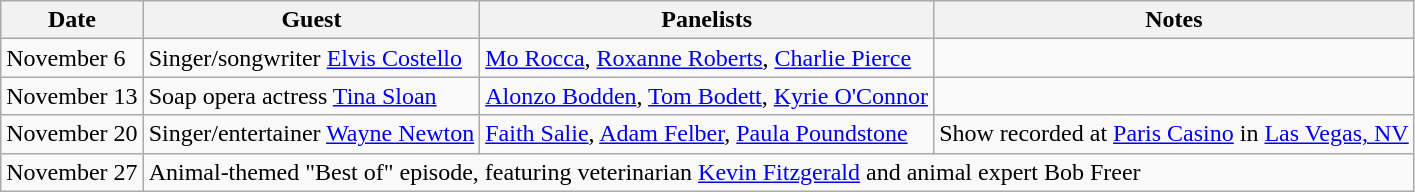<table class="wikitable">
<tr>
<th>Date</th>
<th>Guest</th>
<th>Panelists</th>
<th>Notes</th>
</tr>
<tr>
<td>November 6</td>
<td>Singer/songwriter <a href='#'>Elvis Costello</a></td>
<td><a href='#'>Mo Rocca</a>, <a href='#'>Roxanne Roberts</a>, <a href='#'>Charlie Pierce</a></td>
<td></td>
</tr>
<tr>
<td>November 13</td>
<td>Soap opera actress <a href='#'>Tina Sloan</a></td>
<td><a href='#'>Alonzo Bodden</a>, <a href='#'>Tom Bodett</a>, <a href='#'>Kyrie O'Connor</a></td>
<td></td>
</tr>
<tr>
<td>November 20</td>
<td>Singer/entertainer <a href='#'>Wayne Newton</a></td>
<td><a href='#'>Faith Salie</a>, <a href='#'>Adam Felber</a>, <a href='#'>Paula Poundstone</a></td>
<td>Show recorded at <a href='#'>Paris Casino</a> in <a href='#'>Las Vegas, NV</a></td>
</tr>
<tr>
<td>November 27</td>
<td colspan="3">Animal-themed "Best of" episode, featuring veterinarian <a href='#'>Kevin Fitzgerald</a> and animal expert Bob Freer</td>
</tr>
</table>
